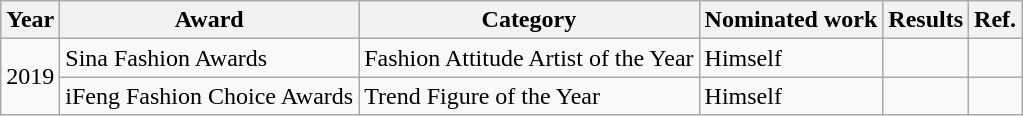<table class="wikitable sortable plainrowheaders">
<tr>
<th>Year</th>
<th>Award</th>
<th>Category</th>
<th>Nominated work</th>
<th>Results</th>
<th>Ref.</th>
</tr>
<tr>
<td rowspan=2>2019</td>
<td>Sina Fashion Awards</td>
<td>Fashion Attitude Artist of the Year</td>
<td>Himself</td>
<td></td>
<td></td>
</tr>
<tr>
<td>iFeng Fashion Choice Awards</td>
<td>Trend Figure of the Year</td>
<td>Himself</td>
<td></td>
<td></td>
</tr>
</table>
